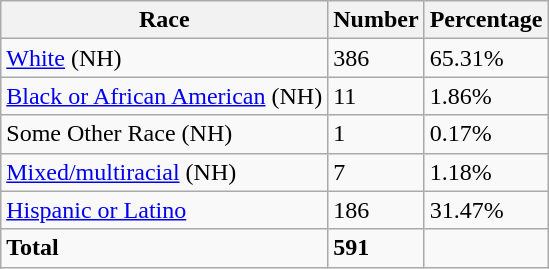<table class="wikitable">
<tr>
<th>Race</th>
<th>Number</th>
<th>Percentage</th>
</tr>
<tr>
<td><a href='#'>White</a> (NH)</td>
<td>386</td>
<td>65.31%</td>
</tr>
<tr>
<td><a href='#'>Black or African American</a> (NH)</td>
<td>11</td>
<td>1.86%</td>
</tr>
<tr>
<td>Some Other Race (NH)</td>
<td>1</td>
<td>0.17%</td>
</tr>
<tr>
<td><a href='#'>Mixed/multiracial</a> (NH)</td>
<td>7</td>
<td>1.18%</td>
</tr>
<tr>
<td><a href='#'>Hispanic or Latino</a></td>
<td>186</td>
<td>31.47%</td>
</tr>
<tr>
<td><strong>Total</strong></td>
<td><strong>591</strong></td>
<td></td>
</tr>
</table>
